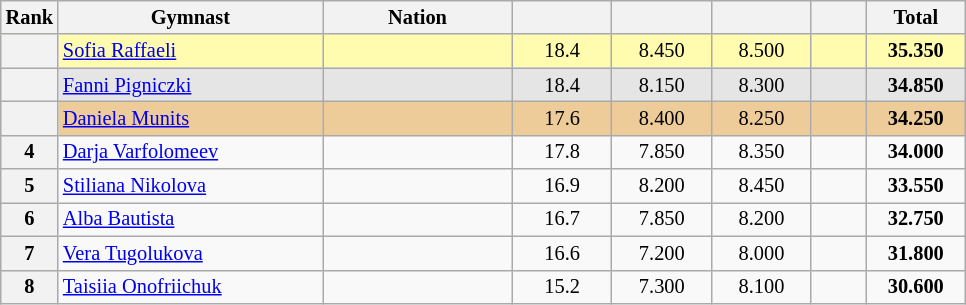<table class="wikitable sortable" style="text-align:center; font-size:85%">
<tr>
<th scope="col" style="width:20px;">Rank</th>
<th ! scope="col" style="width:170px;">Gymnast</th>
<th ! scope="col" style="width:120px;">Nation</th>
<th ! scope="col" style="width:60px;"></th>
<th ! scope="col" style="width:60px;"></th>
<th ! scope="col" style="width:60px;"></th>
<th ! scope="col" style="width:30px;"></th>
<th ! scope="col" style="width:60px;">Total</th>
</tr>
<tr bgcolor=fffcaf>
<th scope=row></th>
<td align=left><a href='#'>Sofia Raffaeli</a></td>
<td align=left></td>
<td>18.4</td>
<td>8.450</td>
<td>8.500</td>
<td></td>
<td><strong>35.350</strong></td>
</tr>
<tr bgcolor=e5e5e5>
<th scope=row></th>
<td align=left><a href='#'>Fanni Pigniczki</a></td>
<td align=left></td>
<td>18.4</td>
<td>8.150</td>
<td>8.300</td>
<td></td>
<td><strong>34.850</strong></td>
</tr>
<tr bgcolor=eecc99>
<th scope=row></th>
<td align=left><a href='#'>Daniela Munits</a></td>
<td align=left></td>
<td>17.6</td>
<td>8.400</td>
<td>8.250</td>
<td></td>
<td><strong>34.250</strong></td>
</tr>
<tr>
<th scope=row>4</th>
<td align=left><a href='#'>Darja Varfolomeev</a></td>
<td align=left></td>
<td>17.8</td>
<td>7.850</td>
<td>8.350</td>
<td></td>
<td><strong>34.000</strong></td>
</tr>
<tr>
<th scope=row>5</th>
<td align=left><a href='#'>Stiliana Nikolova</a></td>
<td align=left></td>
<td>16.9</td>
<td>8.200</td>
<td>8.450</td>
<td></td>
<td><strong>33.550</strong></td>
</tr>
<tr>
<th scope=row>6</th>
<td align=left><a href='#'>Alba Bautista</a></td>
<td align=left></td>
<td>16.7</td>
<td>7.850</td>
<td>8.200</td>
<td></td>
<td><strong>32.750</strong></td>
</tr>
<tr>
<th scope=row>7</th>
<td align=left><a href='#'>Vera Tugolukova</a></td>
<td align=left></td>
<td>16.6</td>
<td>7.200</td>
<td>8.000</td>
<td></td>
<td><strong>31.800</strong></td>
</tr>
<tr>
<th scope=row>8</th>
<td align=left><a href='#'>Taisiia Onofriichuk</a></td>
<td align=left></td>
<td>15.2</td>
<td>7.300</td>
<td>8.100</td>
<td></td>
<td><strong>30.600</strong></td>
</tr>
</table>
